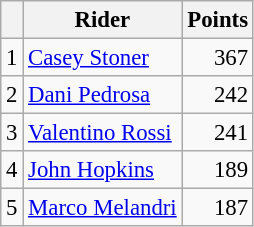<table class="wikitable" style="font-size: 95%;">
<tr>
<th></th>
<th>Rider</th>
<th>Points</th>
</tr>
<tr>
<td align=center>1</td>
<td> <a href='#'>Casey Stoner</a></td>
<td align=right>367</td>
</tr>
<tr>
<td align=center>2</td>
<td> <a href='#'>Dani Pedrosa</a></td>
<td align=right>242</td>
</tr>
<tr>
<td align=center>3</td>
<td> <a href='#'>Valentino Rossi</a></td>
<td align=right>241</td>
</tr>
<tr>
<td align=center>4</td>
<td> <a href='#'>John Hopkins</a></td>
<td align=right>189</td>
</tr>
<tr>
<td align=center>5</td>
<td> <a href='#'>Marco Melandri</a></td>
<td align=right>187</td>
</tr>
</table>
